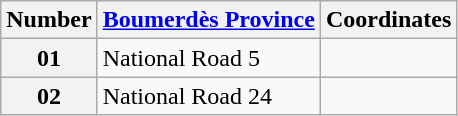<table class="wikitable sortable">
<tr>
<th>Number</th>
<th><a href='#'>Boumerdès Province</a></th>
<th>Coordinates</th>
</tr>
<tr>
<th>01</th>
<td>National Road 5</td>
<td></td>
</tr>
<tr>
<th>02</th>
<td>National Road 24</td>
<td></td>
</tr>
</table>
